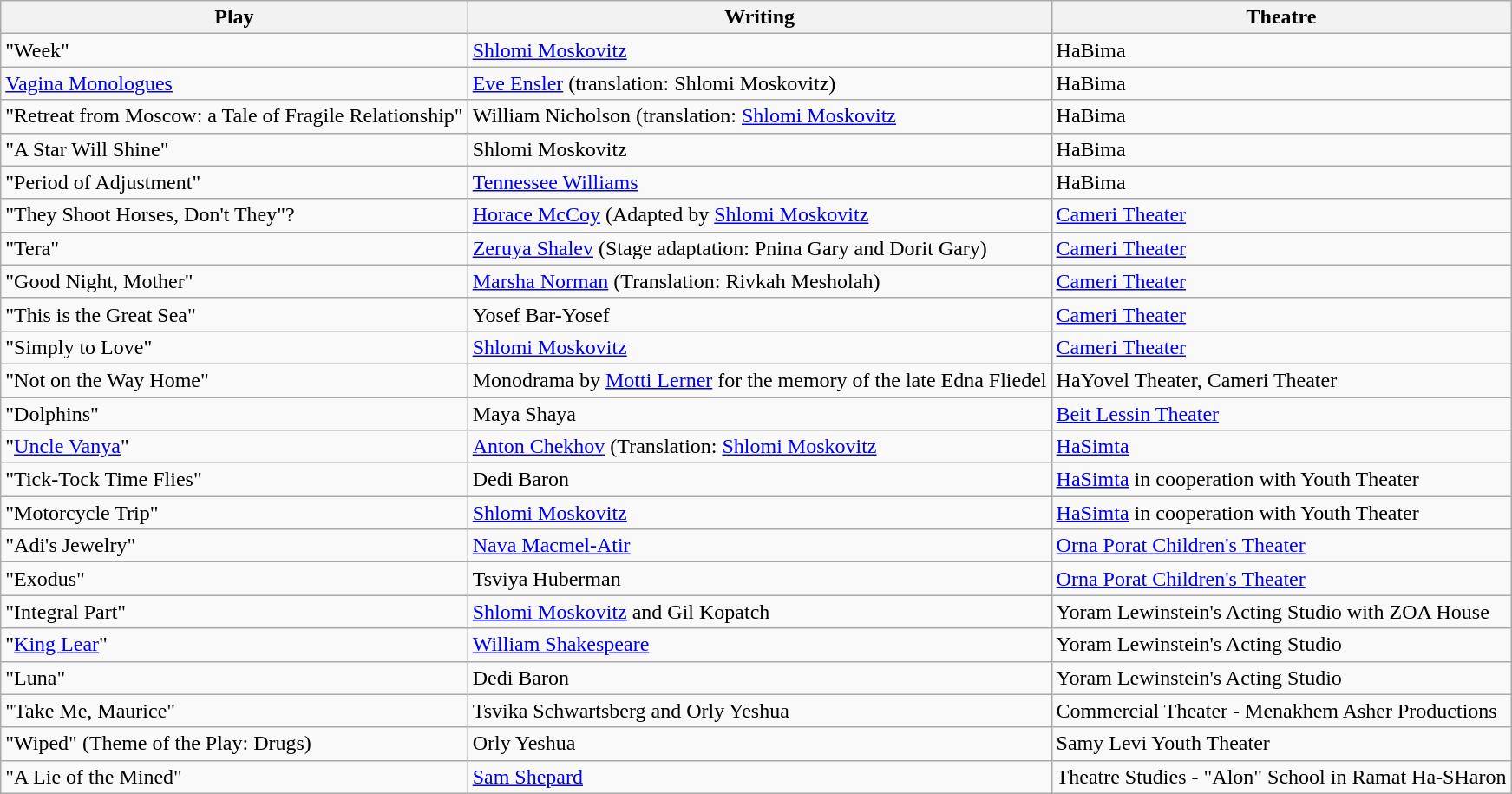<table class="wikitable">
<tr>
<th>Play</th>
<th>Writing</th>
<th>Theatre</th>
</tr>
<tr>
<td>"Week"</td>
<td><a href='#'>Shlomi Moskovitz</a></td>
<td>HaBima</td>
</tr>
<tr>
<td><a href='#'>Vagina Monologues</a></td>
<td><a href='#'>Eve Ensler</a> (translation: Shlomi Moskovitz)</td>
<td>HaBima</td>
</tr>
<tr>
<td>"Retreat from Moscow: a Tale of Fragile Relationship"</td>
<td>William Nicholson (translation: <a href='#'>Shlomi Moskovitz</a></td>
<td>HaBima</td>
</tr>
<tr>
<td>"A Star Will Shine"</td>
<td>Shlomi Moskovitz</td>
<td>HaBima</td>
</tr>
<tr>
<td>"Period of Adjustment"</td>
<td><a href='#'>Tennessee Williams</a></td>
<td>HaBima</td>
</tr>
<tr>
<td>"They Shoot Horses, Don't They"?</td>
<td><a href='#'>Horace McCoy</a> (Adapted by <a href='#'>Shlomi Moskovitz</a></td>
<td><a href='#'>Cameri Theater</a></td>
</tr>
<tr>
<td>"Tera"</td>
<td><a href='#'>Zeruya Shalev</a> (Stage adaptation: Pnina Gary and Dorit Gary)</td>
<td><a href='#'>Cameri Theater</a></td>
</tr>
<tr>
<td>"Good Night, Mother"</td>
<td><a href='#'>Marsha Norman</a> (Translation: Rivkah Mesholah)</td>
<td><a href='#'>Cameri Theater</a></td>
</tr>
<tr>
<td>"This is the Great Sea"</td>
<td>Yosef Bar-Yosef</td>
<td><a href='#'>Cameri Theater</a></td>
</tr>
<tr>
<td>"Simply to Love"</td>
<td><a href='#'>Shlomi Moskovitz</a></td>
<td><a href='#'>Cameri Theater</a></td>
</tr>
<tr>
<td>"Not on the Way Home"</td>
<td>Monodrama by <a href='#'>Motti Lerner</a> for the memory of the late Edna Fliedel</td>
<td>HaYovel Theater, Cameri Theater</td>
</tr>
<tr>
<td>"Dolphins"</td>
<td>Maya Shaya</td>
<td><a href='#'>Beit Lessin Theater</a></td>
</tr>
<tr>
<td>"<a href='#'>Uncle Vanya</a>"</td>
<td><a href='#'>Anton Chekhov</a> (Translation: <a href='#'>Shlomi Moskovitz</a></td>
<td><a href='#'>HaSimta</a></td>
</tr>
<tr>
<td>"Tick-Tock Time Flies"</td>
<td>Dedi Baron</td>
<td><a href='#'>HaSimta</a> in cooperation with Youth Theater</td>
</tr>
<tr>
<td>"Motorcycle Trip"</td>
<td><a href='#'>Shlomi Moskovitz</a></td>
<td><a href='#'>HaSimta</a> in cooperation with Youth Theater</td>
</tr>
<tr>
<td>"Adi's Jewelry"</td>
<td><a href='#'>Nava Macmel-Atir</a></td>
<td><a href='#'>Orna Porat Children's Theater</a></td>
</tr>
<tr>
<td>"Exodus"</td>
<td>Tsviya Huberman</td>
<td><a href='#'>Orna Porat Children's Theater</a></td>
</tr>
<tr>
<td>"Integral Part"</td>
<td><a href='#'>Shlomi Moskovitz</a>  and Gil Kopatch</td>
<td>Yoram Lewinstein's Acting Studio with ZOA House</td>
</tr>
<tr>
<td>"<a href='#'>King Lear</a>"</td>
<td><a href='#'>William Shakespeare</a></td>
<td>Yoram Lewinstein's Acting Studio</td>
</tr>
<tr>
<td>"Luna"</td>
<td>Dedi Baron</td>
<td>Yoram Lewinstein's Acting Studio</td>
</tr>
<tr>
<td>"Take Me, Maurice"</td>
<td>Tsvika Schwartsberg and Orly Yeshua</td>
<td>Commercial Theater - Menakhem Asher Productions</td>
</tr>
<tr>
<td>"Wiped" (Theme of the Play: Drugs)</td>
<td>Orly Yeshua</td>
<td>Samy Levi Youth Theater</td>
</tr>
<tr>
<td>"A Lie of the Mined"</td>
<td><a href='#'>Sam Shepard</a></td>
<td>Theatre Studies - "Alon" School in Ramat Ha-SHaron</td>
</tr>
</table>
